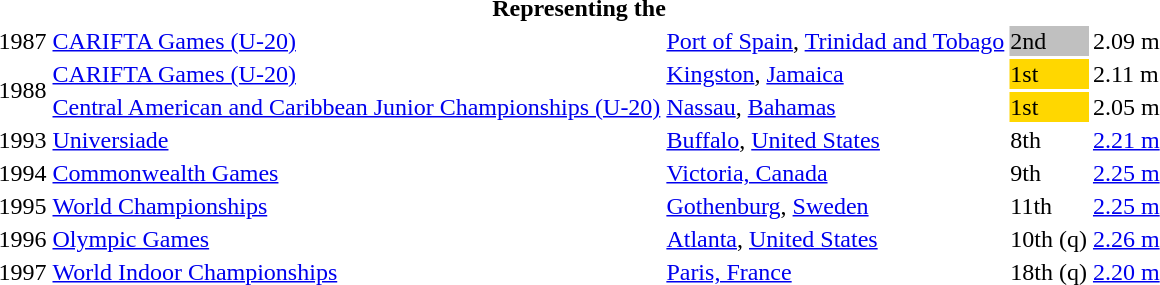<table>
<tr>
<th colspan="6">Representing the </th>
</tr>
<tr>
<td>1987</td>
<td><a href='#'>CARIFTA Games (U-20)</a></td>
<td><a href='#'>Port of Spain</a>, <a href='#'>Trinidad and Tobago</a></td>
<td bgcolor=silver>2nd</td>
<td>2.09 m</td>
</tr>
<tr>
<td rowspan = "2">1988</td>
<td><a href='#'>CARIFTA Games (U-20)</a></td>
<td><a href='#'>Kingston</a>, <a href='#'>Jamaica</a></td>
<td bgcolor=gold>1st</td>
<td>2.11 m</td>
</tr>
<tr>
<td><a href='#'>Central American and Caribbean Junior Championships (U-20)</a></td>
<td><a href='#'>Nassau</a>, <a href='#'>Bahamas</a></td>
<td bgcolor=gold>1st</td>
<td>2.05 m</td>
</tr>
<tr>
<td>1993</td>
<td><a href='#'>Universiade</a></td>
<td><a href='#'>Buffalo</a>, <a href='#'>United States</a></td>
<td>8th</td>
<td><a href='#'>2.21 m</a></td>
</tr>
<tr>
<td>1994</td>
<td><a href='#'>Commonwealth Games</a></td>
<td><a href='#'>Victoria, Canada</a></td>
<td>9th</td>
<td><a href='#'>2.25 m</a></td>
</tr>
<tr>
<td>1995</td>
<td><a href='#'>World Championships</a></td>
<td><a href='#'>Gothenburg</a>, <a href='#'>Sweden</a></td>
<td>11th</td>
<td><a href='#'>2.25 m</a></td>
</tr>
<tr>
<td>1996</td>
<td><a href='#'>Olympic Games</a></td>
<td><a href='#'>Atlanta</a>, <a href='#'>United States</a></td>
<td>10th (q)</td>
<td><a href='#'>2.26 m</a></td>
</tr>
<tr>
<td>1997</td>
<td><a href='#'>World Indoor Championships</a></td>
<td><a href='#'>Paris, France</a></td>
<td>18th (q)</td>
<td><a href='#'>2.20 m</a></td>
</tr>
</table>
